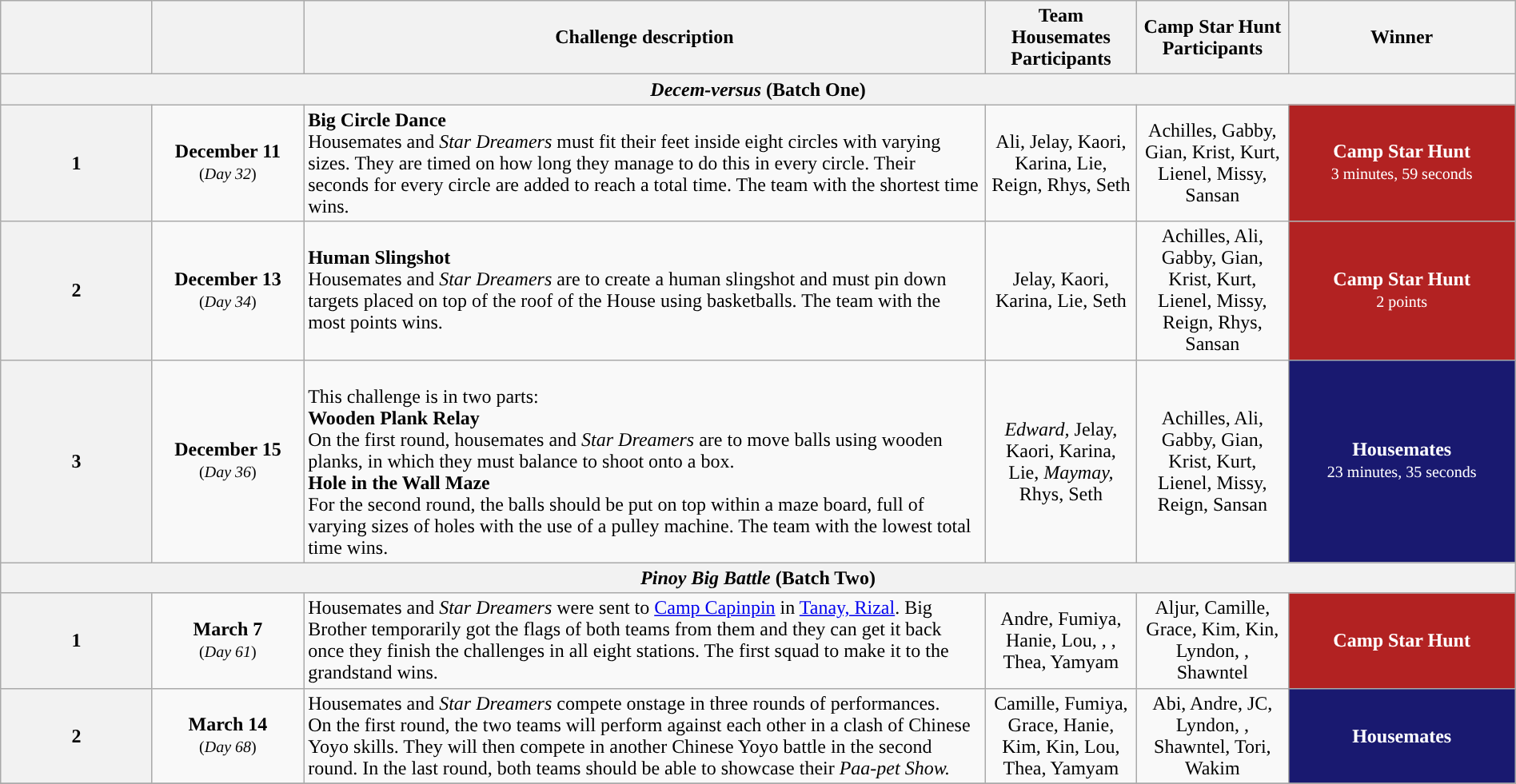<table class="wikitable" style="text-align:center; font-size:100%; line-height:18px;" width="100%">
<tr>
<th style="width: 10%;"></th>
<th style="width: 10%;"></th>
<th style="width: 45%;">Challenge description</th>
<th style="width: 10%;">Team Housemates Participants</th>
<th style="width: 10%;">Camp Star Hunt Participants</th>
<th style="width: 15%;">Winner</th>
</tr>
<tr>
<th colspan="6"><em>Decem-versus</em> (Batch One)</th>
</tr>
<tr>
<th>1</th>
<td><strong>December 11</strong><br><small>(<em>Day 32</em>)</small></td>
<td align="left"><strong>Big Circle Dance</strong><br> Housemates and <em>Star Dreamers</em> must fit their feet inside eight circles with varying sizes. They are timed on how long they manage to do this in every circle. Their seconds for every circle are added to reach a total time. The team with the shortest time wins.</td>
<td><span>Ali, Jelay, Kaori, Karina, Lie, Reign, Rhys, Seth</span></td>
<td><span>Achilles, Gabby, Gian, Krist, Kurt, Lienel, Missy, Sansan</span></td>
<td style="background:#B22222; color:white;"><strong>Camp Star Hunt</strong><br><small>3 minutes, 59 seconds</small></td>
</tr>
<tr>
<th>2</th>
<td><strong>December 13</strong><br><small>(<em>Day 34</em>)</small></td>
<td align="left"><strong>Human Slingshot</strong><br> Housemates and <em>Star Dreamers</em> are to create a human slingshot and must pin down targets placed on top of the roof of the House using basketballs. The team with the most points wins.</td>
<td><span>Jelay, Kaori, Karina, Lie, Seth</span></td>
<td><span>Achilles, <span>Ali</span>, Gabby, Gian, Krist, Kurt, Lienel, Missy, <span>Reign</span>, <span>Rhys</span>, Sansan</span></td>
<td style="background:#B22222; color:white;"><strong>Camp Star Hunt</strong><br><small>2 points</small></td>
</tr>
<tr>
<th>3</th>
<td><strong>December 15</strong><br><small>(<em>Day 36</em>)</small></td>
<td align="left"><br>This challenge is in two parts:<br><strong>Wooden Plank Relay</strong><br>On the first round, housemates and <em>Star Dreamers</em> are to move balls using wooden planks, in which they must balance to shoot onto a box.<br><strong>Hole in the Wall Maze</strong><br>For the second round, the balls should be put on top within a maze board, full of varying sizes of holes with the use of a pulley machine. The team with the lowest total time wins.</td>
<td><span><em>Edward,</em> Jelay, Kaori, Karina, Lie, <em>Maymay,</em> Rhys, Seth</span></td>
<td><span>Achilles, <span>Ali</span>, Gabby, Gian, Krist, Kurt, Lienel, Missy, <span>Reign</span>, Sansan</span></td>
<td style="background:#191970; color:white;"><strong>Housemates</strong><br><small>23 minutes, 35 seconds</small></td>
</tr>
<tr>
<th colspan="6"><em>Pinoy Big Battle</em> (Batch Two)</th>
</tr>
<tr>
<th>1</th>
<td><strong> March 7 </strong><br><small>(<em>Day 61</em>)</small></td>
<td align="left">Housemates and <em>Star Dreamers</em> were sent to <a href='#'>Camp Capinpin</a> in <a href='#'>Tanay, Rizal</a>. Big Brother temporarily got the flags of both teams from them and they can get it back once they finish the challenges in all eight stations. The first squad to make it to the grandstand wins.<br></td>
<td><span>Andre, Fumiya, Hanie, Lou, , , Thea, Yamyam</span></td>
<td><span>Aljur, Camille, Grace, Kim, Kin, Lyndon, , <span>Shawntel</span></span></td>
<td style="background:#B22222; color:white;"><strong>Camp Star Hunt</strong></td>
</tr>
<tr>
<th>2</th>
<td><strong> March 14 </strong><br><small>(<em>Day 68</em>)</small></td>
<td align="left">Housemates and <em>Star Dreamers</em> compete onstage in three rounds of performances.<br>On the first round, the two teams will perform against each other in a clash of Chinese Yoyo skills. They will then compete in another Chinese Yoyo battle in the second round. In the last round, both teams should be able to showcase their <em>Paa-pet Show.</em><br></td>
<td><span>Camille, Fumiya, <span>Grace</span>, Hanie, Kim, <span>Kin</span>, Lou, Thea, Yamyam</span></td>
<td><span>Abi, <span>Andre</span>, JC, Lyndon, , <span>Shawntel</span>, Tori, Wakim</span></td>
<td style="background:#191970; color:white;"><strong>Housemates</strong></td>
</tr>
<tr>
</tr>
</table>
